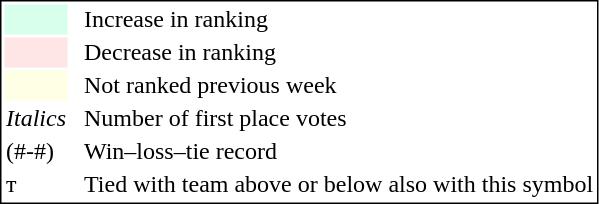<table style="border:1px solid black; float:left;">
<tr>
<td style="background:#D8FFEB; width:20px;"></td>
<td> </td>
<td>Increase in ranking</td>
</tr>
<tr>
<td style="background:#FFE6E6; width:20px;"></td>
<td> </td>
<td>Decrease in ranking</td>
</tr>
<tr>
<td style="background:#FFFFE6; width:20px;"></td>
<td> </td>
<td>Not ranked previous week</td>
</tr>
<tr>
<td><em>Italics</em></td>
<td> </td>
<td>Number of first place votes</td>
</tr>
<tr>
<td>(#-#)</td>
<td> </td>
<td>Win–loss–tie record</td>
</tr>
<tr>
<td>т</td>
<td></td>
<td>Tied with team above or below also with this symbol</td>
</tr>
</table>
